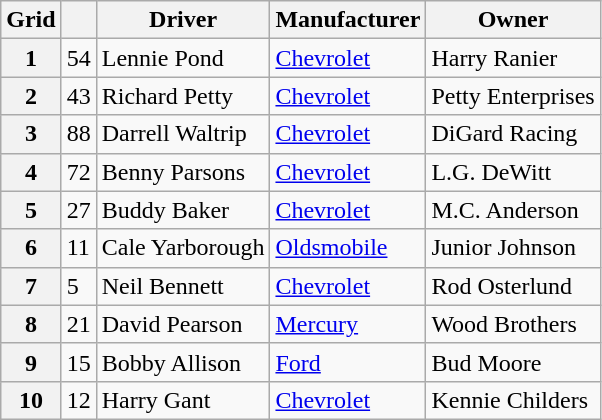<table class="wikitable">
<tr>
<th>Grid</th>
<th></th>
<th>Driver</th>
<th>Manufacturer</th>
<th>Owner</th>
</tr>
<tr>
<th>1</th>
<td>54</td>
<td>Lennie Pond</td>
<td><a href='#'>Chevrolet</a></td>
<td>Harry Ranier</td>
</tr>
<tr>
<th>2</th>
<td>43</td>
<td>Richard Petty</td>
<td><a href='#'>Chevrolet</a></td>
<td>Petty Enterprises</td>
</tr>
<tr>
<th>3</th>
<td>88</td>
<td>Darrell Waltrip</td>
<td><a href='#'>Chevrolet</a></td>
<td>DiGard Racing</td>
</tr>
<tr>
<th>4</th>
<td>72</td>
<td>Benny Parsons</td>
<td><a href='#'>Chevrolet</a></td>
<td>L.G. DeWitt</td>
</tr>
<tr>
<th>5</th>
<td>27</td>
<td>Buddy Baker</td>
<td><a href='#'>Chevrolet</a></td>
<td>M.C. Anderson</td>
</tr>
<tr>
<th>6</th>
<td>11</td>
<td>Cale Yarborough</td>
<td><a href='#'>Oldsmobile</a></td>
<td>Junior Johnson</td>
</tr>
<tr>
<th>7</th>
<td>5</td>
<td>Neil Bennett</td>
<td><a href='#'>Chevrolet</a></td>
<td>Rod Osterlund</td>
</tr>
<tr>
<th>8</th>
<td>21</td>
<td>David Pearson</td>
<td><a href='#'>Mercury</a></td>
<td>Wood Brothers</td>
</tr>
<tr>
<th>9</th>
<td>15</td>
<td>Bobby Allison</td>
<td><a href='#'>Ford</a></td>
<td>Bud Moore</td>
</tr>
<tr>
<th>10</th>
<td>12</td>
<td>Harry Gant</td>
<td><a href='#'>Chevrolet</a></td>
<td>Kennie Childers</td>
</tr>
</table>
